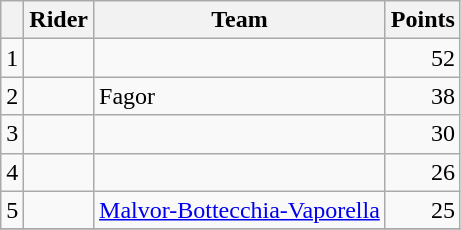<table class="wikitable">
<tr>
<th></th>
<th>Rider</th>
<th>Team</th>
<th>Points</th>
</tr>
<tr>
<td>1</td>
<td> </td>
<td></td>
<td align=right>52</td>
</tr>
<tr>
<td>2</td>
<td> </td>
<td>Fagor</td>
<td align=right>38</td>
</tr>
<tr>
<td>3</td>
<td></td>
<td></td>
<td align=right>30</td>
</tr>
<tr>
<td>4</td>
<td> </td>
<td></td>
<td align=right>26</td>
</tr>
<tr>
<td>5</td>
<td></td>
<td><a href='#'>Malvor-Bottecchia-Vaporella</a></td>
<td align=right>25</td>
</tr>
<tr>
</tr>
</table>
